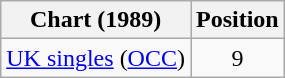<table class="wikitable">
<tr>
<th>Chart (1989)</th>
<th>Position</th>
</tr>
<tr>
<td><a href='#'>UK singles</a> (<a href='#'>OCC</a>)</td>
<td style="text-align:center;">9</td>
</tr>
</table>
